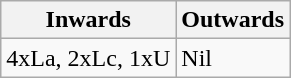<table class="wikitable">
<tr>
<th>Inwards</th>
<th>Outwards</th>
</tr>
<tr>
<td>4xLa, 2xLc, 1xU</td>
<td>Nil</td>
</tr>
</table>
